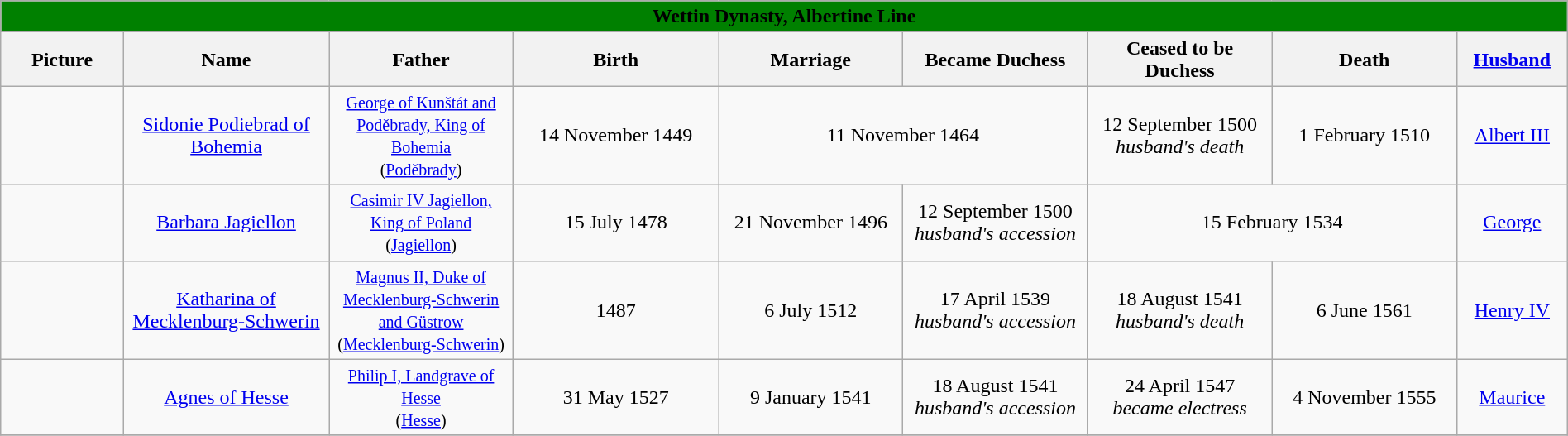<table width=100% class="wikitable">
<tr>
<td colspan="9" bgcolor=green align=center><strong><span>Wettin Dynasty, Albertine Line </span></strong></td>
</tr>
<tr>
<th width = "6%">Picture</th>
<th width = "10%">Name</th>
<th width = "9%">Father</th>
<th width = "10%">Birth</th>
<th width = "9%">Marriage</th>
<th width = "9%">Became Duchess</th>
<th width = "9%">Ceased to be Duchess</th>
<th width = "9%">Death</th>
<th width = "5%"><a href='#'>Husband</a></th>
</tr>
<tr>
<td align="center"></td>
<td align="center"><a href='#'>Sidonie Podiebrad of Bohemia</a></td>
<td align="center"><small><a href='#'>George of Kunštát and Poděbrady, King of Bohemia</a><br>(<a href='#'>Poděbrady</a>)</small></td>
<td align="center">14 November 1449</td>
<td align="center" colspan="2">11 November 1464</td>
<td align="center">12 September 1500<br><em>husband's death</em></td>
<td align="center">1 February 1510</td>
<td align="center"><a href='#'>Albert III</a></td>
</tr>
<tr>
<td align="center"></td>
<td align="center"><a href='#'>Barbara Jagiellon</a></td>
<td align="center"><small><a href='#'>Casimir IV Jagiellon, King of Poland</a><br>(<a href='#'>Jagiellon</a>)</small></td>
<td align="center">15 July 1478</td>
<td align="center">21 November 1496</td>
<td align="center">12 September 1500<br><em>husband's accession</em></td>
<td align="center" colspan="2">15 February 1534</td>
<td align="center"><a href='#'>George</a></td>
</tr>
<tr>
<td align="center"></td>
<td align="center"><a href='#'>Katharina of Mecklenburg-Schwerin</a></td>
<td align="center"><small><a href='#'>Magnus II, Duke of Mecklenburg-Schwerin and Güstrow</a><br>(<a href='#'>Mecklenburg-Schwerin</a>)</small></td>
<td align="center">1487</td>
<td align="center">6 July 1512</td>
<td align="center">17 April 1539<br><em>husband's accession</em></td>
<td align="center">18 August 1541<br><em>husband's death</em></td>
<td align="center">6 June 1561</td>
<td align="center"><a href='#'>Henry IV</a></td>
</tr>
<tr>
<td align="center"></td>
<td align="center"><a href='#'>Agnes of Hesse</a></td>
<td align="center"><small><a href='#'>Philip I, Landgrave of Hesse</a><br>(<a href='#'>Hesse</a>)</small></td>
<td align="center">31 May 1527</td>
<td align="center">9 January 1541</td>
<td align="center">18 August 1541<br><em>husband's accession</em></td>
<td align="center">24 April 1547<br><em>became electress</em></td>
<td align="center">4 November 1555</td>
<td align="center"><a href='#'>Maurice</a></td>
</tr>
<tr>
</tr>
</table>
